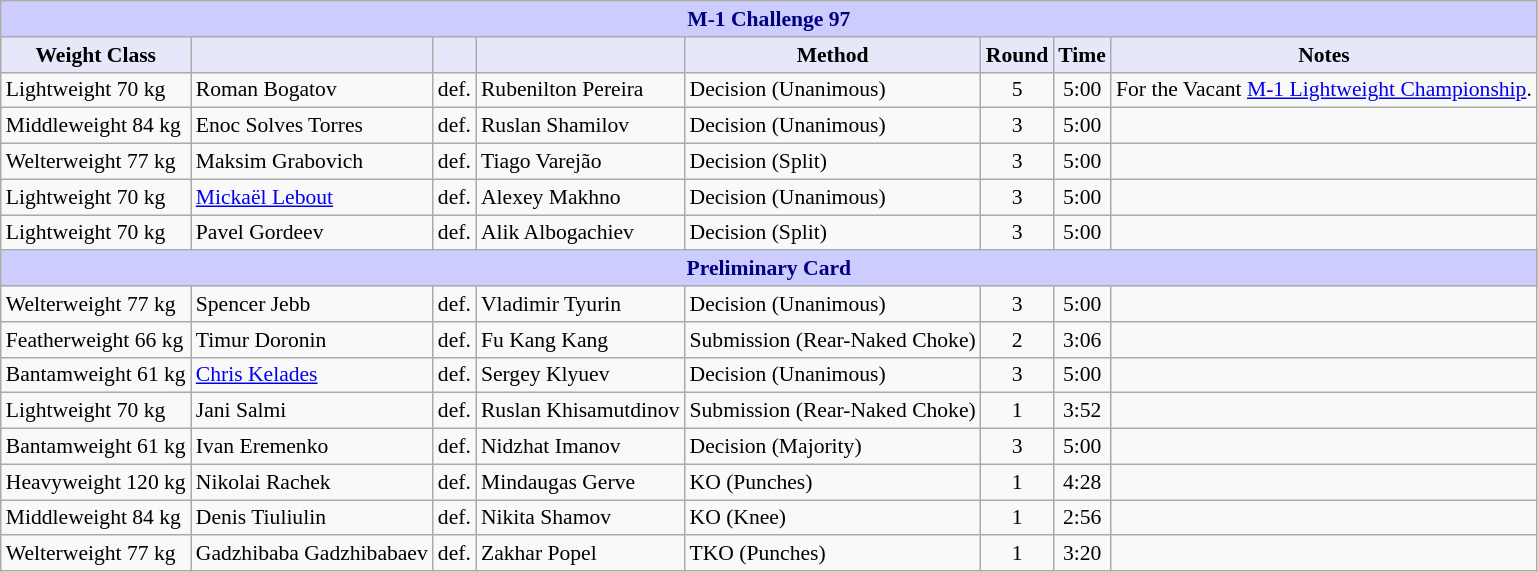<table class="wikitable" style="font-size: 90%;">
<tr>
<th colspan="8" style="background-color: #ccf; color: #000080; text-align: center;"><strong>M-1 Challenge 97</strong></th>
</tr>
<tr>
<th colspan="1" style="background-color: #E6E8FA; color: #000000; text-align: center;">Weight Class</th>
<th colspan="1" style="background-color: #E6E8FA; color: #000000; text-align: center;"></th>
<th colspan="1" style="background-color: #E6E8FA; color: #000000; text-align: center;"></th>
<th colspan="1" style="background-color: #E6E8FA; color: #000000; text-align: center;"></th>
<th colspan="1" style="background-color: #E6E8FA; color: #000000; text-align: center;">Method</th>
<th colspan="1" style="background-color: #E6E8FA; color: #000000; text-align: center;">Round</th>
<th colspan="1" style="background-color: #E6E8FA; color: #000000; text-align: center;">Time</th>
<th colspan="1" style="background-color: #E6E8FA; color: #000000; text-align: center;">Notes</th>
</tr>
<tr>
<td>Lightweight 70 kg</td>
<td> Roman Bogatov</td>
<td>def.</td>
<td> Rubenilton Pereira</td>
<td>Decision (Unanimous)</td>
<td align=center>5</td>
<td align=center>5:00</td>
<td>For the Vacant <a href='#'>M-1 Lightweight Championship</a>.</td>
</tr>
<tr>
<td>Middleweight 84 kg</td>
<td> Enoc Solves Torres</td>
<td>def.</td>
<td> Ruslan Shamilov</td>
<td>Decision (Unanimous)</td>
<td align=center>3</td>
<td align=center>5:00</td>
<td></td>
</tr>
<tr>
<td>Welterweight 77 kg</td>
<td> Maksim Grabovich</td>
<td>def.</td>
<td> Tiago Varejão</td>
<td>Decision (Split)</td>
<td align=center>3</td>
<td align=center>5:00</td>
<td></td>
</tr>
<tr>
<td>Lightweight 70 kg</td>
<td> <a href='#'>Mickaël Lebout</a></td>
<td>def.</td>
<td> Alexey Makhno</td>
<td>Decision (Unanimous)</td>
<td align=center>3</td>
<td align=center>5:00</td>
<td></td>
</tr>
<tr>
<td>Lightweight 70 kg</td>
<td> Pavel Gordeev</td>
<td>def.</td>
<td> Alik Albogachiev</td>
<td>Decision (Split)</td>
<td align=center>3</td>
<td align=center>5:00</td>
<td></td>
</tr>
<tr>
<th colspan="8" style="background-color: #ccf; color: #000080; text-align: center;"><strong>Preliminary Card</strong></th>
</tr>
<tr>
<td>Welterweight 77 kg</td>
<td> Spencer Jebb</td>
<td>def.</td>
<td> Vladimir Tyurin</td>
<td>Decision (Unanimous)</td>
<td align=center>3</td>
<td align=center>5:00</td>
<td></td>
</tr>
<tr>
<td>Featherweight 66 kg</td>
<td> Timur Doronin</td>
<td>def.</td>
<td> Fu Kang Kang</td>
<td>Submission (Rear-Naked Choke)</td>
<td align=center>2</td>
<td align=center>3:06</td>
<td></td>
</tr>
<tr>
<td>Bantamweight 61 kg</td>
<td> <a href='#'>Chris Kelades</a></td>
<td>def.</td>
<td> Sergey Klyuev</td>
<td>Decision (Unanimous)</td>
<td align=center>3</td>
<td align=center>5:00</td>
<td></td>
</tr>
<tr>
<td>Lightweight 70 kg</td>
<td> Jani Salmi</td>
<td>def.</td>
<td> Ruslan Khisamutdinov</td>
<td>Submission (Rear-Naked Choke)</td>
<td align=center>1</td>
<td align=center>3:52</td>
<td></td>
</tr>
<tr>
<td>Bantamweight 61 kg</td>
<td> Ivan Eremenko</td>
<td>def.</td>
<td> Nidzhat Imanov</td>
<td>Decision (Majority)</td>
<td align=center>3</td>
<td align=center>5:00</td>
<td></td>
</tr>
<tr>
<td>Heavyweight 120 kg</td>
<td> Nikolai Rachek</td>
<td>def.</td>
<td> Mindaugas Gerve</td>
<td>KO (Punches)</td>
<td align=center>1</td>
<td align=center>4:28</td>
<td></td>
</tr>
<tr>
<td>Middleweight 84 kg</td>
<td> Denis Tiuliulin</td>
<td>def.</td>
<td> Nikita Shamov</td>
<td>KO (Knee)</td>
<td align=center>1</td>
<td align=center>2:56</td>
<td></td>
</tr>
<tr>
<td>Welterweight 77 kg</td>
<td> Gadzhibaba Gadzhibabaev</td>
<td>def.</td>
<td> Zakhar Popel</td>
<td>TKO (Punches)</td>
<td align=center>1</td>
<td align=center>3:20</td>
<td></td>
</tr>
</table>
